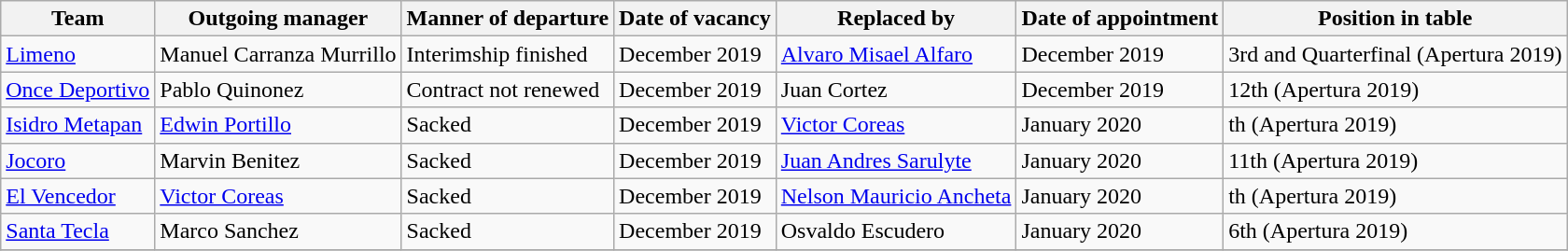<table class="wikitable">
<tr>
<th>Team</th>
<th>Outgoing manager</th>
<th>Manner of departure</th>
<th>Date of vacancy</th>
<th>Replaced by</th>
<th>Date of appointment</th>
<th>Position in table</th>
</tr>
<tr>
<td><a href='#'>Limeno</a></td>
<td> Manuel Carranza Murrillo</td>
<td>Interimship finished</td>
<td>December 2019</td>
<td> <a href='#'>Alvaro Misael Alfaro</a></td>
<td>December 2019</td>
<td>3rd and Quarterfinal (Apertura 2019)</td>
</tr>
<tr>
<td><a href='#'>Once Deportivo</a></td>
<td> Pablo Quinonez</td>
<td>Contract not renewed</td>
<td>December 2019</td>
<td> Juan Cortez</td>
<td>December 2019</td>
<td>12th (Apertura 2019)</td>
</tr>
<tr>
<td><a href='#'>Isidro Metapan</a></td>
<td> <a href='#'>Edwin Portillo</a></td>
<td>Sacked</td>
<td>December 2019</td>
<td> <a href='#'>Victor Coreas</a></td>
<td>January 2020</td>
<td>th (Apertura 2019)</td>
</tr>
<tr>
<td><a href='#'>Jocoro</a></td>
<td> Marvin Benitez</td>
<td>Sacked</td>
<td>December 2019</td>
<td> <a href='#'>Juan Andres Sarulyte</a></td>
<td>January 2020</td>
<td>11th (Apertura 2019)</td>
</tr>
<tr>
<td><a href='#'>El Vencedor</a></td>
<td> <a href='#'>Victor Coreas</a></td>
<td>Sacked</td>
<td>December 2019</td>
<td> <a href='#'>Nelson Mauricio Ancheta</a></td>
<td>January 2020</td>
<td>th (Apertura 2019)</td>
</tr>
<tr>
<td><a href='#'>Santa Tecla</a></td>
<td> Marco Sanchez</td>
<td>Sacked</td>
<td>December 2019</td>
<td> Osvaldo Escudero</td>
<td>January 2020</td>
<td>6th (Apertura 2019)</td>
</tr>
<tr>
</tr>
</table>
